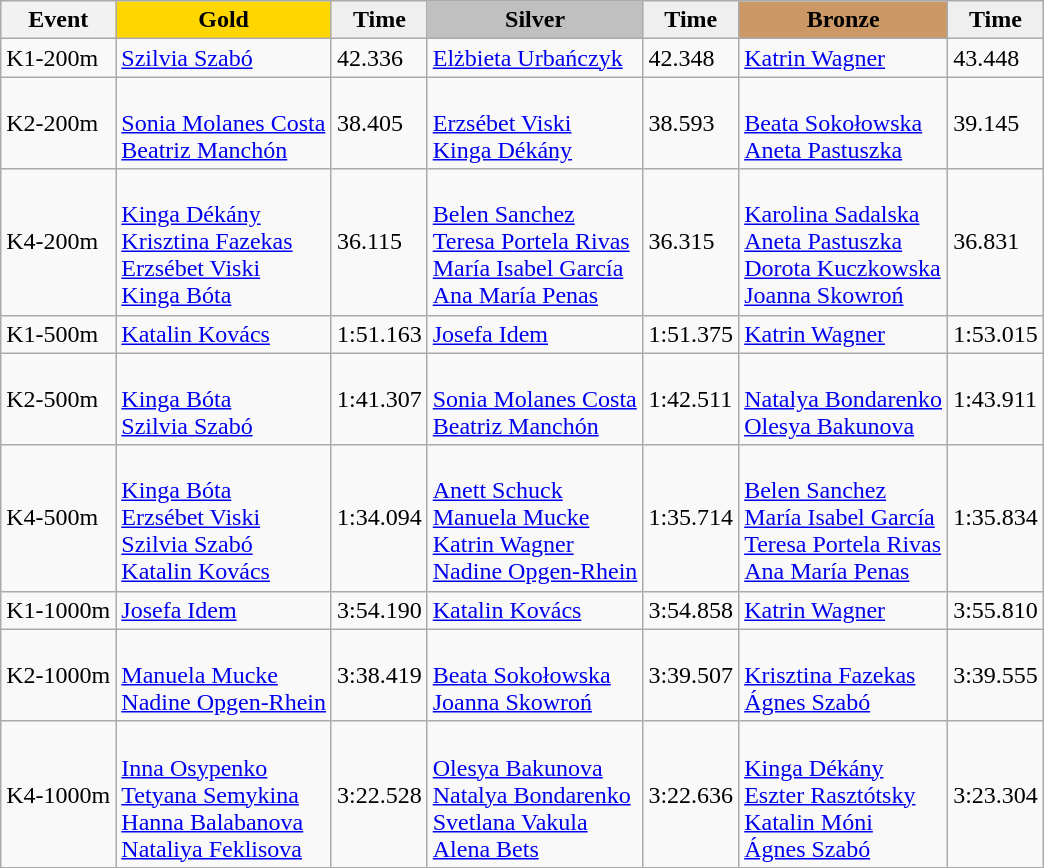<table class="wikitable">
<tr>
<th>Event</th>
<td align=center bgcolor="gold"><strong>Gold</strong></td>
<td align=center bgcolor="EFEFEF"><strong>Time</strong></td>
<td align=center bgcolor="silver"><strong>Silver</strong></td>
<td align=center bgcolor="EFEFEF"><strong>Time</strong></td>
<td align=center bgcolor="CC9966"><strong>Bronze</strong></td>
<td align=center bgcolor="EFEFEF"><strong>Time</strong></td>
</tr>
<tr>
<td>K1-200m</td>
<td> <a href='#'>Szilvia Szabó</a></td>
<td>42.336</td>
<td> <a href='#'>Elżbieta Urbańczyk</a></td>
<td>42.348</td>
<td> <a href='#'>Katrin Wagner</a></td>
<td>43.448</td>
</tr>
<tr>
<td>K2-200m</td>
<td><br><a href='#'>Sonia Molanes Costa</a><br><a href='#'>Beatriz Manchón</a></td>
<td>38.405</td>
<td><br><a href='#'>Erzsébet Viski</a><br><a href='#'>Kinga Dékány</a></td>
<td>38.593</td>
<td><br><a href='#'>Beata Sokołowska</a><br><a href='#'>Aneta Pastuszka</a></td>
<td>39.145</td>
</tr>
<tr>
<td>K4-200m</td>
<td><br><a href='#'>Kinga Dékány</a><br><a href='#'>Krisztina Fazekas</a><br><a href='#'>Erzsébet Viski</a><br><a href='#'>Kinga Bóta</a></td>
<td>36.115</td>
<td><br><a href='#'>Belen Sanchez</a><br><a href='#'>Teresa Portela Rivas</a><br><a href='#'>María Isabel García</a><br><a href='#'>Ana María Penas</a></td>
<td>36.315</td>
<td><br><a href='#'>Karolina Sadalska</a><br><a href='#'>Aneta Pastuszka</a><br><a href='#'>Dorota Kuczkowska</a><br><a href='#'>Joanna Skowroń</a></td>
<td>36.831</td>
</tr>
<tr>
<td>K1-500m</td>
<td> <a href='#'>Katalin Kovács</a></td>
<td>1:51.163</td>
<td> <a href='#'>Josefa Idem</a></td>
<td>1:51.375</td>
<td> <a href='#'>Katrin Wagner</a></td>
<td>1:53.015</td>
</tr>
<tr>
<td>K2-500m</td>
<td><br><a href='#'>Kinga Bóta</a><br><a href='#'>Szilvia Szabó</a></td>
<td>1:41.307</td>
<td><br><a href='#'>Sonia Molanes Costa</a><br><a href='#'>Beatriz Manchón</a></td>
<td>1:42.511</td>
<td><br><a href='#'>Natalya Bondarenko</a><br><a href='#'>Olesya Bakunova</a></td>
<td>1:43.911</td>
</tr>
<tr>
<td>K4-500m</td>
<td><br><a href='#'>Kinga Bóta</a><br><a href='#'>Erzsébet Viski</a><br><a href='#'>Szilvia Szabó</a><br><a href='#'>Katalin Kovács</a></td>
<td>1:34.094</td>
<td><br><a href='#'>Anett Schuck</a><br><a href='#'>Manuela Mucke</a><br><a href='#'>Katrin Wagner</a><br><a href='#'>Nadine Opgen-Rhein</a></td>
<td>1:35.714</td>
<td><br><a href='#'>Belen Sanchez</a><br><a href='#'>María Isabel García</a><br><a href='#'>Teresa Portela Rivas</a><br><a href='#'>Ana María Penas</a></td>
<td>1:35.834</td>
</tr>
<tr>
<td>K1-1000m</td>
<td> <a href='#'>Josefa Idem</a></td>
<td>3:54.190</td>
<td> <a href='#'>Katalin Kovács</a></td>
<td>3:54.858</td>
<td> <a href='#'>Katrin Wagner</a></td>
<td>3:55.810</td>
</tr>
<tr>
<td>K2-1000m</td>
<td><br><a href='#'>Manuela Mucke</a><br><a href='#'>Nadine Opgen-Rhein</a></td>
<td>3:38.419</td>
<td><br><a href='#'>Beata Sokołowska</a><br><a href='#'>Joanna Skowroń</a></td>
<td>3:39.507</td>
<td><br><a href='#'>Krisztina Fazekas</a><br><a href='#'>Ágnes Szabó</a></td>
<td>3:39.555</td>
</tr>
<tr>
<td>K4-1000m</td>
<td><br><a href='#'>Inna Osypenko</a><br><a href='#'>Tetyana Semykina</a><br><a href='#'>Hanna Balabanova</a><br><a href='#'>Nataliya Feklisova</a></td>
<td>3:22.528</td>
<td><br><a href='#'>Olesya Bakunova</a><br><a href='#'>Natalya Bondarenko</a><br><a href='#'>Svetlana Vakula</a><br><a href='#'>Alena Bets</a></td>
<td>3:22.636</td>
<td><br><a href='#'>Kinga Dékány</a><br><a href='#'>Eszter Rasztótsky</a><br><a href='#'>Katalin Móni</a><br><a href='#'>Ágnes Szabó</a></td>
<td>3:23.304</td>
</tr>
</table>
